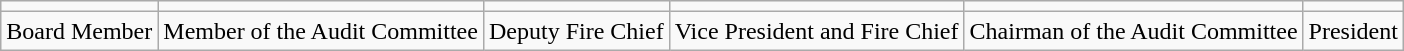<table class="wikitable toptextcells" style="text-align:center;">
<tr>
<td></td>
<td></td>
<td></td>
<td></td>
<td></td>
<td></td>
</tr>
<tr>
<td>Board Member</td>
<td>Member of the Audit Committee</td>
<td>Deputy Fire Chief</td>
<td>Vice President and Fire Chief</td>
<td>Chairman of the Audit Committee</td>
<td>President</td>
</tr>
</table>
